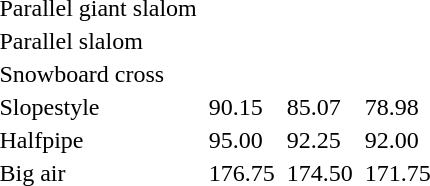<table>
<tr>
<td>Parallel giant slalom<br></td>
<td colspan=2></td>
<td colspan=2></td>
<td colspan=2></td>
</tr>
<tr>
<td>Parallel slalom<br></td>
<td colspan=2></td>
<td colspan=2></td>
<td colspan=2></td>
</tr>
<tr>
<td>Snowboard cross<br></td>
<td colspan=2></td>
<td colspan=2></td>
<td colspan=2></td>
</tr>
<tr>
<td>Slopestyle<br></td>
<td></td>
<td>90.15</td>
<td></td>
<td>85.07</td>
<td></td>
<td>78.98</td>
</tr>
<tr>
<td>Halfpipe<br></td>
<td></td>
<td>95.00</td>
<td></td>
<td>92.25</td>
<td></td>
<td>92.00</td>
</tr>
<tr>
<td>Big air<br></td>
<td></td>
<td>176.75</td>
<td></td>
<td>174.50</td>
<td></td>
<td>171.75</td>
</tr>
</table>
